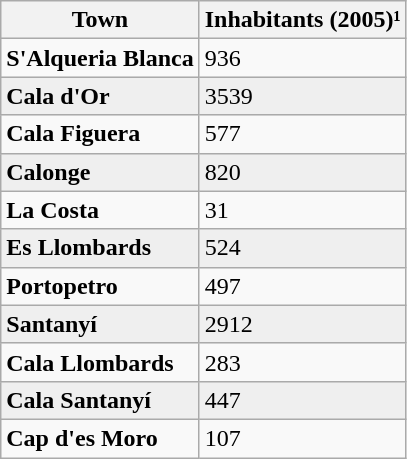<table class="wikitable">
<tr>
<th>Town</th>
<th>Inhabitants (2005)¹</th>
</tr>
<tr ---->
<td><strong>S'Alqueria Blanca</strong></td>
<td>936</td>
</tr>
<tr bgcolor="#EFEFEF">
<td><strong>Cala d'Or</strong></td>
<td>3539</td>
</tr>
<tr ---->
<td><strong>Cala Figuera</strong></td>
<td>577</td>
</tr>
<tr bgcolor="#EFEFEF">
<td><strong>Calonge</strong></td>
<td>820</td>
</tr>
<tr ---->
<td><strong>La Costa</strong></td>
<td>31</td>
</tr>
<tr bgcolor="#EFEFEF">
<td><strong>Es Llombards</strong></td>
<td>524</td>
</tr>
<tr ---->
<td><strong>Portopetro</strong></td>
<td>497</td>
</tr>
<tr bgcolor="#EFEFEF">
<td><strong>Santanyí</strong></td>
<td>2912</td>
</tr>
<tr ---->
<td><strong>Cala Llombards</strong></td>
<td>283</td>
</tr>
<tr bgcolor="#EFEFEF">
<td><strong>Cala Santanyí</strong></td>
<td>447</td>
</tr>
<tr ---->
<td><strong>Cap d'es Moro</strong></td>
<td>107</td>
</tr>
</table>
